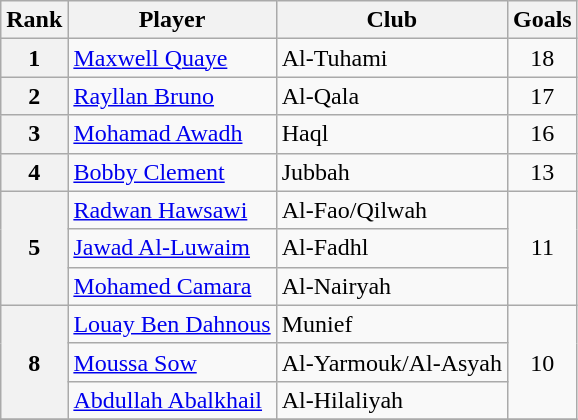<table class=wikitable>
<tr>
<th>Rank</th>
<th>Player</th>
<th>Club</th>
<th>Goals</th>
</tr>
<tr>
<th>1</th>
<td> <a href='#'>Maxwell Quaye</a></td>
<td>Al-Tuhami</td>
<td align=center>18</td>
</tr>
<tr>
<th>2</th>
<td> <a href='#'>Rayllan Bruno</a></td>
<td>Al-Qala</td>
<td align=center>17</td>
</tr>
<tr>
<th>3</th>
<td> <a href='#'>Mohamad Awadh</a></td>
<td>Haql</td>
<td align=center>16</td>
</tr>
<tr>
<th>4</th>
<td> <a href='#'>Bobby Clement</a></td>
<td>Jubbah</td>
<td align=center>13</td>
</tr>
<tr>
<th rowspan=3>5</th>
<td> <a href='#'>Radwan Hawsawi</a></td>
<td>Al-Fao/Qilwah</td>
<td align=center rowspan=3>11</td>
</tr>
<tr>
<td> <a href='#'>Jawad Al-Luwaim</a></td>
<td>Al-Fadhl</td>
</tr>
<tr>
<td> <a href='#'>Mohamed Camara</a></td>
<td>Al-Nairyah</td>
</tr>
<tr>
<th rowspan=3>8</th>
<td> <a href='#'>Louay Ben Dahnous</a></td>
<td>Munief</td>
<td align=center rowspan=3>10</td>
</tr>
<tr>
<td> <a href='#'>Moussa Sow</a></td>
<td>Al-Yarmouk/Al-Asyah</td>
</tr>
<tr>
<td> <a href='#'>Abdullah Abalkhail</a></td>
<td>Al-Hilaliyah</td>
</tr>
<tr>
</tr>
</table>
